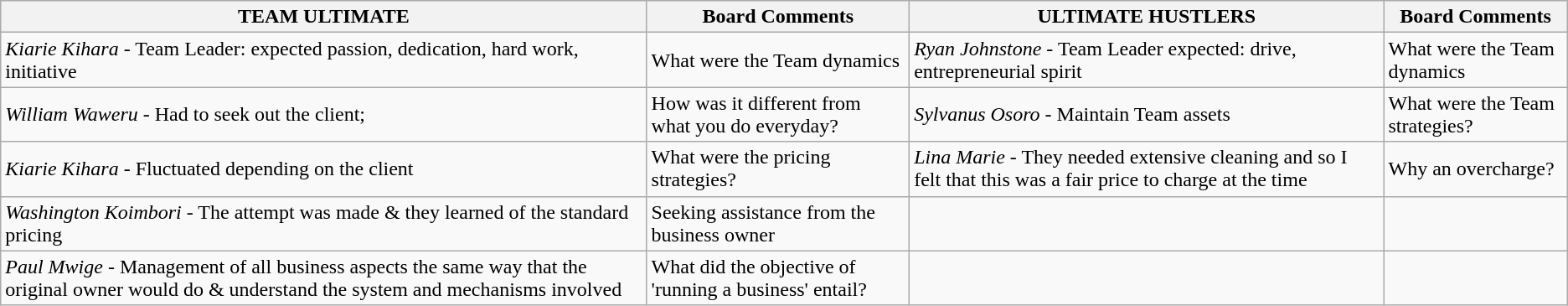<table class="wikitable sortable">
<tr>
<th><strong>TEAM ULTIMATE</strong></th>
<th>Board Comments</th>
<th><strong>ULTIMATE HUSTLERS</strong></th>
<th>Board Comments</th>
</tr>
<tr>
<td><em>Kiarie Kihara</em> - Team Leader: expected passion, dedication, hard work, initiative</td>
<td>What were the Team dynamics</td>
<td><em>Ryan Johnstone</em> - Team Leader expected: drive, entrepreneurial spirit</td>
<td>What were the Team dynamics</td>
</tr>
<tr>
<td><em>William Waweru</em> - Had to seek out the client;</td>
<td>How was it different from what you do everyday?</td>
<td><em>Sylvanus Osoro</em> - Maintain Team assets</td>
<td>What were the Team strategies?</td>
</tr>
<tr>
<td><em>Kiarie Kihara</em> - Fluctuated depending on the client</td>
<td>What were the pricing strategies?</td>
<td><em>Lina Marie</em> - They needed extensive cleaning and so I felt that this was a fair price to charge at the time</td>
<td>Why an overcharge?</td>
</tr>
<tr>
<td><em>Washington Koimbori</em> - The attempt was made & they learned of the standard pricing</td>
<td>Seeking assistance from the business owner</td>
<td></td>
<td></td>
</tr>
<tr>
<td><em>Paul Mwige</em> - Management of all business aspects the same way that the original owner would do & understand the system and mechanisms involved</td>
<td>What did the objective of 'running a business' entail?</td>
<td></td>
<td></td>
</tr>
</table>
